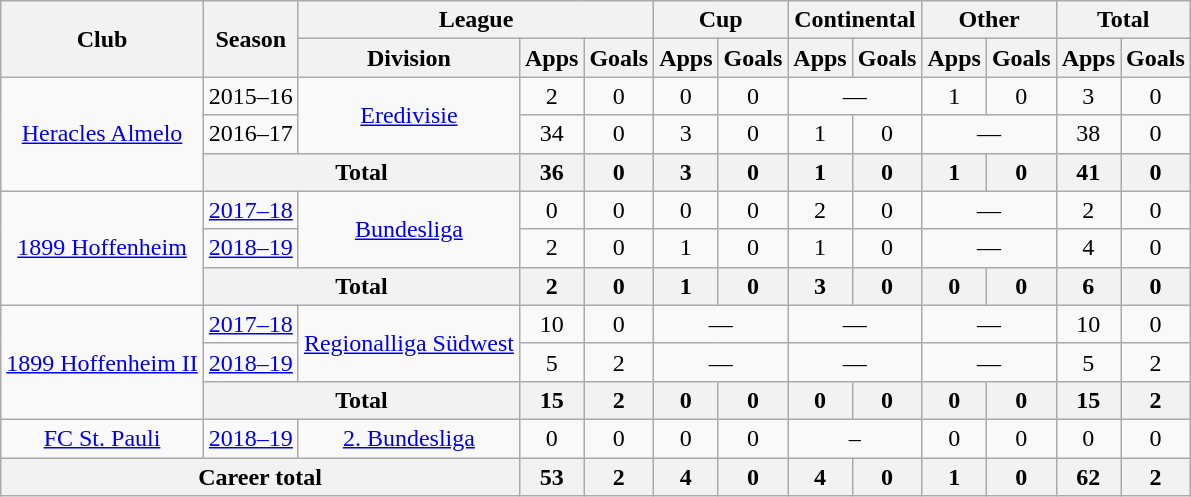<table class="wikitable" style="text-align:center">
<tr>
<th rowspan="2">Club</th>
<th rowspan="2">Season</th>
<th colspan="3">League</th>
<th colspan="2">Cup</th>
<th colspan="2">Continental</th>
<th colspan="2">Other</th>
<th colspan="2">Total</th>
</tr>
<tr>
<th>Division</th>
<th>Apps</th>
<th>Goals</th>
<th>Apps</th>
<th>Goals</th>
<th>Apps</th>
<th>Goals</th>
<th>Apps</th>
<th>Goals</th>
<th>Apps</th>
<th>Goals</th>
</tr>
<tr>
<td rowspan="3"><a href='#'>Heracles Almelo</a></td>
<td>2015–16</td>
<td rowspan="2"><a href='#'>Eredivisie</a></td>
<td>2</td>
<td>0</td>
<td>0</td>
<td>0</td>
<td colspan="2">—</td>
<td>1</td>
<td>0</td>
<td>3</td>
<td>0</td>
</tr>
<tr>
<td>2016–17</td>
<td>34</td>
<td>0</td>
<td>3</td>
<td>0</td>
<td>1</td>
<td>0</td>
<td colspan="2">—</td>
<td>38</td>
<td>0</td>
</tr>
<tr>
<th colspan="2">Total</th>
<th>36</th>
<th>0</th>
<th>3</th>
<th>0</th>
<th>1</th>
<th>0</th>
<th>1</th>
<th>0</th>
<th>41</th>
<th>0</th>
</tr>
<tr>
<td rowspan="3"><a href='#'>1899 Hoffenheim</a></td>
<td><a href='#'>2017–18</a></td>
<td rowspan="2"><a href='#'>Bundesliga</a></td>
<td>0</td>
<td>0</td>
<td>0</td>
<td>0</td>
<td>2</td>
<td>0</td>
<td colspan="2">—</td>
<td>2</td>
<td>0</td>
</tr>
<tr>
<td><a href='#'>2018–19</a></td>
<td>2</td>
<td>0</td>
<td>1</td>
<td>0</td>
<td>1</td>
<td>0</td>
<td colspan="2">—</td>
<td>4</td>
<td>0</td>
</tr>
<tr>
<th colspan="2">Total</th>
<th>2</th>
<th>0</th>
<th>1</th>
<th>0</th>
<th>3</th>
<th>0</th>
<th>0</th>
<th>0</th>
<th>6</th>
<th>0</th>
</tr>
<tr>
<td rowspan="3"><a href='#'>1899 Hoffenheim II</a></td>
<td><a href='#'>2017–18</a></td>
<td rowspan="2"><a href='#'>Regionalliga Südwest</a></td>
<td>10</td>
<td>0</td>
<td colspan="2">—</td>
<td colspan="2">—</td>
<td colspan="2">—</td>
<td>10</td>
<td>0</td>
</tr>
<tr>
<td><a href='#'>2018–19</a></td>
<td>5</td>
<td>2</td>
<td colspan="2">—</td>
<td colspan="2">—</td>
<td colspan="2">—</td>
<td>5</td>
<td>2</td>
</tr>
<tr>
<th colspan="2">Total</th>
<th>15</th>
<th>2</th>
<th>0</th>
<th>0</th>
<th>0</th>
<th>0</th>
<th>0</th>
<th>0</th>
<th>15</th>
<th>2</th>
</tr>
<tr>
<td><a href='#'>FC St. Pauli</a></td>
<td><a href='#'>2018–19</a></td>
<td><a href='#'>2. Bundesliga</a></td>
<td>0</td>
<td>0</td>
<td>0</td>
<td>0</td>
<td colspan="2">–</td>
<td>0</td>
<td>0</td>
<td>0</td>
<td>0</td>
</tr>
<tr>
<th colspan="3">Career total</th>
<th>53</th>
<th>2</th>
<th>4</th>
<th>0</th>
<th>4</th>
<th>0</th>
<th>1</th>
<th>0</th>
<th>62</th>
<th>2</th>
</tr>
</table>
